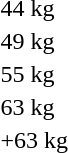<table>
<tr>
<td rowspan=2>44 kg<br></td>
<td rowspan=2></td>
<td rowspan=2></td>
<td></td>
</tr>
<tr>
<td></td>
</tr>
<tr>
<td rowspan=2>49 kg<br></td>
<td rowspan=2></td>
<td rowspan=2></td>
<td></td>
</tr>
<tr>
<td></td>
</tr>
<tr>
<td rowspan=2>55 kg<br></td>
<td rowspan=2></td>
<td rowspan=2></td>
<td></td>
</tr>
<tr>
<td></td>
</tr>
<tr>
<td rowspan=2>63 kg<br></td>
<td rowspan=2></td>
<td rowspan=2></td>
<td></td>
</tr>
<tr>
<td></td>
</tr>
<tr>
<td rowspan=2>+63 kg<br></td>
<td rowspan=2></td>
<td rowspan=2></td>
<td></td>
</tr>
<tr>
<td></td>
</tr>
</table>
